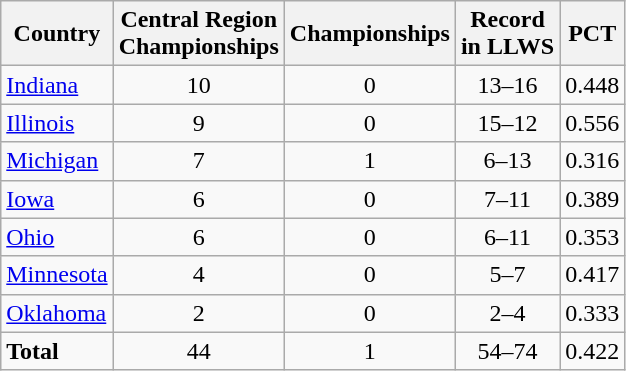<table class="wikitable">
<tr>
<th>Country</th>
<th>Central Region<br>Championships</th>
<th>Championships</th>
<th>Record<br>in LLWS</th>
<th>PCT</th>
</tr>
<tr>
<td> <a href='#'>Indiana</a></td>
<td align=center>10</td>
<td align=center>0</td>
<td align=center>13–16</td>
<td align=center>0.448</td>
</tr>
<tr>
<td> <a href='#'>Illinois</a></td>
<td align=center>9</td>
<td align=center>0</td>
<td align=center>15–12</td>
<td align=center>0.556</td>
</tr>
<tr>
<td> <a href='#'>Michigan</a></td>
<td align=center>7</td>
<td align=center>1</td>
<td align=center>6–13</td>
<td align=center>0.316</td>
</tr>
<tr>
<td> <a href='#'>Iowa</a></td>
<td align=center>6</td>
<td align=center>0</td>
<td align=center>7–11</td>
<td align=center>0.389</td>
</tr>
<tr>
<td> <a href='#'>Ohio</a></td>
<td align=center>6</td>
<td align=center>0</td>
<td align=center>6–11</td>
<td align=center>0.353</td>
</tr>
<tr>
<td> <a href='#'>Minnesota</a></td>
<td align=center>4</td>
<td align=center>0</td>
<td align=center>5–7</td>
<td align=center>0.417</td>
</tr>
<tr>
<td> <a href='#'>Oklahoma</a></td>
<td align=center>2</td>
<td align=center>0</td>
<td align=center>2–4</td>
<td align=center>0.333</td>
</tr>
<tr>
<td><strong>Total</strong></td>
<td align=center>44</td>
<td align=center>1</td>
<td align=center>54–74</td>
<td align=center>0.422</td>
</tr>
</table>
